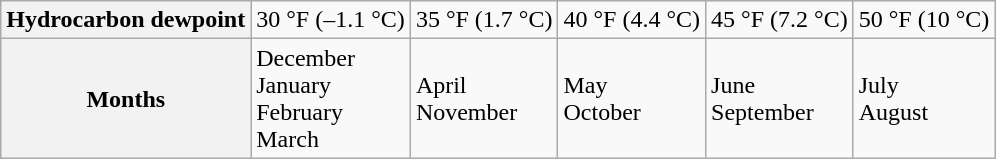<table class="wikitable">
<tr>
<th>Hydrocarbon dewpoint</th>
<td>30 °F (–1.1 °C)</td>
<td>35 °F (1.7 °C)</td>
<td>40 °F (4.4 °C)</td>
<td>45 °F (7.2 °C)</td>
<td>50 °F (10 °C)</td>
</tr>
<tr>
<th>Months</th>
<td>December<br>January<br>February<br>March</td>
<td>April<br>November</td>
<td>May<br>October</td>
<td>June<br>September</td>
<td>July<br>August</td>
</tr>
</table>
